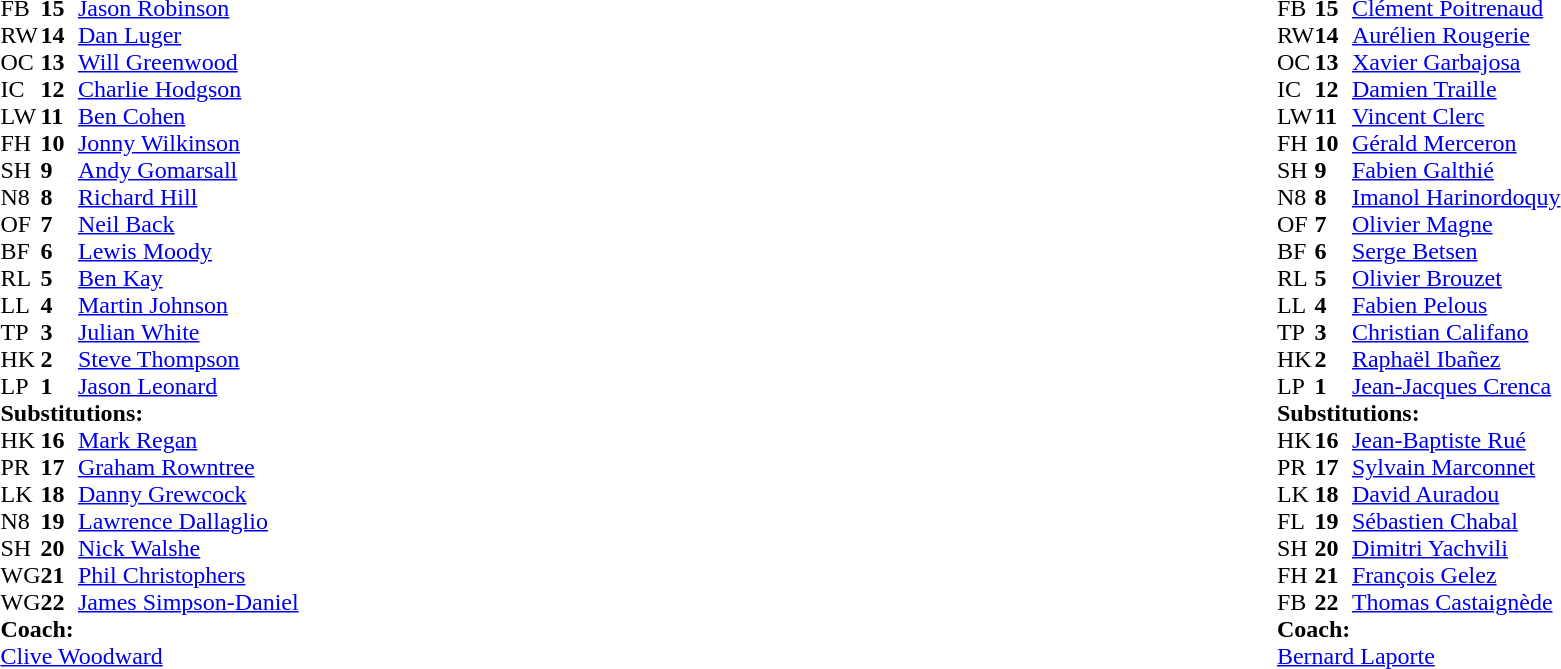<table width="100%">
<tr>
<td style="vertical-align:top" width="50%"><br><table cellspacing="0" cellpadding="0">
<tr>
<th width="25"></th>
<th width="25"></th>
</tr>
<tr>
<td>FB</td>
<td><strong>15</strong></td>
<td><a href='#'>Jason Robinson</a></td>
</tr>
<tr>
<td>RW</td>
<td><strong>14</strong></td>
<td><a href='#'>Dan Luger</a></td>
</tr>
<tr>
<td>OC</td>
<td><strong>13</strong></td>
<td><a href='#'>Will Greenwood</a></td>
</tr>
<tr>
<td>IC</td>
<td><strong>12</strong></td>
<td><a href='#'>Charlie Hodgson</a></td>
</tr>
<tr>
<td>LW</td>
<td><strong>11</strong></td>
<td><a href='#'>Ben Cohen</a></td>
</tr>
<tr>
<td>FH</td>
<td><strong>10</strong></td>
<td><a href='#'>Jonny Wilkinson</a></td>
</tr>
<tr>
<td>SH</td>
<td><strong>9</strong></td>
<td><a href='#'>Andy Gomarsall</a></td>
</tr>
<tr>
<td>N8</td>
<td><strong>8</strong></td>
<td><a href='#'>Richard Hill</a></td>
</tr>
<tr>
<td>OF</td>
<td><strong>7</strong></td>
<td><a href='#'>Neil Back</a></td>
</tr>
<tr>
<td>BF</td>
<td><strong>6</strong></td>
<td><a href='#'>Lewis Moody</a></td>
<td></td>
<td></td>
</tr>
<tr>
<td>RL</td>
<td><strong>5</strong></td>
<td><a href='#'>Ben Kay</a></td>
<td></td>
<td></td>
</tr>
<tr>
<td>LL</td>
<td><strong>4</strong></td>
<td><a href='#'>Martin Johnson</a></td>
</tr>
<tr>
<td>TP</td>
<td><strong>3</strong></td>
<td><a href='#'>Julian White</a></td>
</tr>
<tr>
<td>HK</td>
<td><strong>2</strong></td>
<td><a href='#'>Steve Thompson</a></td>
</tr>
<tr>
<td>LP</td>
<td><strong>1</strong></td>
<td><a href='#'>Jason Leonard</a></td>
<td></td>
<td></td>
</tr>
<tr>
<td colspan="4"><strong>Substitutions:</strong></td>
</tr>
<tr>
<td>HK</td>
<td><strong>16</strong></td>
<td><a href='#'>Mark Regan</a></td>
<td></td>
<td></td>
<td></td>
<td></td>
</tr>
<tr>
<td>PR</td>
<td><strong>17</strong></td>
<td><a href='#'>Graham Rowntree</a></td>
<td></td>
<td></td>
<td colspan="2"></td>
</tr>
<tr>
<td>LK</td>
<td><strong>18</strong></td>
<td><a href='#'>Danny Grewcock</a></td>
<td></td>
<td></td>
</tr>
<tr>
<td>N8</td>
<td><strong>19</strong></td>
<td><a href='#'>Lawrence Dallaglio</a></td>
<td></td>
<td></td>
</tr>
<tr>
<td>SH</td>
<td><strong>20</strong></td>
<td><a href='#'>Nick Walshe</a></td>
</tr>
<tr>
<td>WG</td>
<td><strong>21</strong></td>
<td><a href='#'>Phil Christophers</a></td>
</tr>
<tr>
<td>WG</td>
<td><strong>22</strong></td>
<td><a href='#'>James Simpson-Daniel</a></td>
</tr>
<tr>
<td colspan="4"><strong>Coach:</strong></td>
</tr>
<tr>
<td colspan="4"><a href='#'>Clive Woodward</a></td>
</tr>
</table>
</td>
<td style="vertical-align:top"></td>
<td style="vertical-align:top" width="50%"><br><table cellspacing="0" cellpadding="0" align="center">
<tr>
<th width="25"></th>
<th width="25"></th>
</tr>
<tr>
<td>FB</td>
<td><strong>15</strong></td>
<td><a href='#'>Clément Poitrenaud</a></td>
</tr>
<tr>
<td>RW</td>
<td><strong>14</strong></td>
<td><a href='#'>Aurélien Rougerie</a></td>
<td></td>
<td></td>
</tr>
<tr>
<td>OC</td>
<td><strong>13</strong></td>
<td><a href='#'>Xavier Garbajosa</a></td>
</tr>
<tr>
<td>IC</td>
<td><strong>12</strong></td>
<td><a href='#'>Damien Traille</a></td>
</tr>
<tr>
<td>LW</td>
<td><strong>11</strong></td>
<td><a href='#'>Vincent Clerc</a></td>
</tr>
<tr>
<td>FH</td>
<td><strong>10</strong></td>
<td><a href='#'>Gérald Merceron</a></td>
</tr>
<tr>
<td>SH</td>
<td><strong>9</strong></td>
<td><a href='#'>Fabien Galthié</a></td>
</tr>
<tr>
<td>N8</td>
<td><strong>8</strong></td>
<td><a href='#'>Imanol Harinordoquy</a></td>
</tr>
<tr>
<td>OF</td>
<td><strong>7</strong></td>
<td><a href='#'>Olivier Magne</a></td>
</tr>
<tr>
<td>BF</td>
<td><strong>6</strong></td>
<td><a href='#'>Serge Betsen</a></td>
<td></td>
<td></td>
</tr>
<tr>
<td>RL</td>
<td><strong>5</strong></td>
<td><a href='#'>Olivier Brouzet</a></td>
</tr>
<tr>
<td>LL</td>
<td><strong>4</strong></td>
<td><a href='#'>Fabien Pelous</a></td>
</tr>
<tr>
<td>TP</td>
<td><strong>3</strong></td>
<td><a href='#'>Christian Califano</a></td>
<td></td>
<td></td>
</tr>
<tr>
<td>HK</td>
<td><strong>2</strong></td>
<td><a href='#'>Raphaël Ibañez</a></td>
<td></td>
<td></td>
</tr>
<tr>
<td>LP</td>
<td><strong>1</strong></td>
<td><a href='#'>Jean-Jacques Crenca</a></td>
</tr>
<tr>
<td colspan="4"><strong>Substitutions:</strong></td>
</tr>
<tr>
<td>HK</td>
<td><strong>16</strong></td>
<td><a href='#'>Jean-Baptiste Rué</a></td>
<td></td>
<td></td>
</tr>
<tr>
<td>PR</td>
<td><strong>17</strong></td>
<td><a href='#'>Sylvain Marconnet</a></td>
<td></td>
<td></td>
</tr>
<tr>
<td>LK</td>
<td><strong>18</strong></td>
<td><a href='#'>David Auradou</a></td>
</tr>
<tr>
<td>FL</td>
<td><strong>19</strong></td>
<td><a href='#'>Sébastien Chabal</a></td>
<td></td>
<td></td>
</tr>
<tr>
<td>SH</td>
<td><strong>20</strong></td>
<td><a href='#'>Dimitri Yachvili</a></td>
</tr>
<tr>
<td>FH</td>
<td><strong>21</strong></td>
<td><a href='#'>François Gelez</a></td>
</tr>
<tr>
<td>FB</td>
<td><strong>22</strong></td>
<td><a href='#'>Thomas Castaignède</a></td>
<td></td>
<td></td>
</tr>
<tr>
<td colspan="4"><strong>Coach:</strong></td>
</tr>
<tr>
<td colspan="4"><a href='#'>Bernard Laporte</a></td>
</tr>
</table>
</td>
</tr>
</table>
